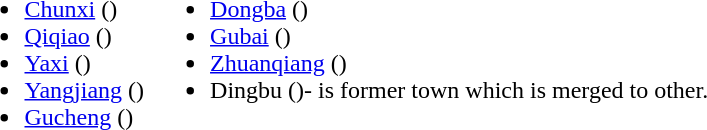<table>
<tr>
<td valign="top"><br><ul><li><a href='#'>Chunxi</a> ()</li><li><a href='#'>Qiqiao</a> ()</li><li><a href='#'>Yaxi</a> ()</li><li><a href='#'>Yangjiang</a> ()</li><li><a href='#'>Gucheng</a> ()</li></ul></td>
<td valign="top"><br><ul><li><a href='#'>Dongba</a> ()</li><li><a href='#'>Gubai</a> ()</li><li><a href='#'>Zhuanqiang</a> ()</li><li>Dingbu ()- is former town which is merged to other.</li></ul></td>
</tr>
</table>
